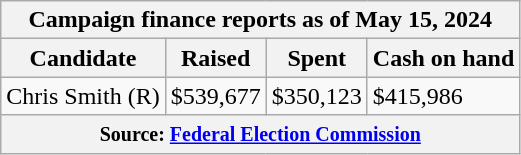<table class="wikitable sortable">
<tr>
<th colspan=4>Campaign finance reports as of May 15, 2024</th>
</tr>
<tr style="text-align:center;">
<th>Candidate</th>
<th>Raised</th>
<th>Spent</th>
<th>Cash on hand</th>
</tr>
<tr>
<td>Chris Smith (R)</td>
<td>$539,677</td>
<td>$350,123</td>
<td>$415,986</td>
</tr>
<tr>
<th colspan="4"><small>Source: <a href='#'>Federal Election Commission</a></small></th>
</tr>
</table>
